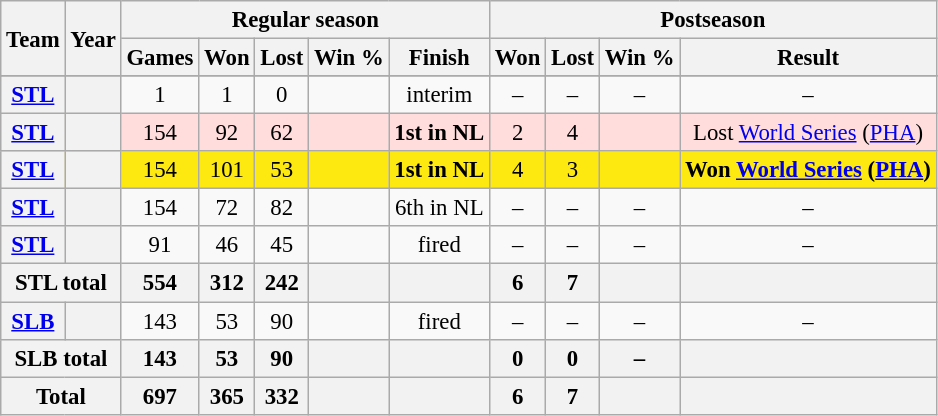<table class="wikitable" style="font-size: 95%; text-align:center;">
<tr>
<th rowspan="2">Team</th>
<th rowspan="2">Year</th>
<th colspan="5">Regular season</th>
<th colspan="4">Postseason</th>
</tr>
<tr>
<th>Games</th>
<th>Won</th>
<th>Lost</th>
<th>Win %</th>
<th>Finish</th>
<th>Won</th>
<th>Lost</th>
<th>Win %</th>
<th>Result</th>
</tr>
<tr>
</tr>
<tr>
<th><a href='#'>STL</a></th>
<th></th>
<td>1</td>
<td>1</td>
<td>0</td>
<td></td>
<td>interim</td>
<td>–</td>
<td>–</td>
<td>–</td>
<td>–</td>
</tr>
<tr style="background:#fdd">
<th><a href='#'>STL</a></th>
<th></th>
<td>154</td>
<td>92</td>
<td>62</td>
<td></td>
<td><strong>1st in NL</strong></td>
<td>2</td>
<td>4</td>
<td></td>
<td>Lost <a href='#'>World Series</a> (<a href='#'>PHA</a>)</td>
</tr>
<tr style="background:#fde910">
<th><a href='#'>STL</a></th>
<th></th>
<td>154</td>
<td>101</td>
<td>53</td>
<td></td>
<td><strong>1st in NL</strong></td>
<td>4</td>
<td>3</td>
<td></td>
<td><strong>Won <a href='#'>World Series</a> (<a href='#'>PHA</a>)</strong></td>
</tr>
<tr>
<th><a href='#'>STL</a></th>
<th></th>
<td>154</td>
<td>72</td>
<td>82</td>
<td></td>
<td>6th in NL</td>
<td>–</td>
<td>–</td>
<td>–</td>
<td>–</td>
</tr>
<tr>
<th><a href='#'>STL</a></th>
<th></th>
<td>91</td>
<td>46</td>
<td>45</td>
<td></td>
<td>fired</td>
<td>–</td>
<td>–</td>
<td>–</td>
<td>–</td>
</tr>
<tr>
<th colspan="2">STL total</th>
<th>554</th>
<th>312</th>
<th>242</th>
<th></th>
<th></th>
<th>6</th>
<th>7</th>
<th></th>
<th></th>
</tr>
<tr>
<th><a href='#'>SLB</a></th>
<th></th>
<td>143</td>
<td>53</td>
<td>90</td>
<td></td>
<td>fired</td>
<td>–</td>
<td>–</td>
<td>–</td>
<td>–</td>
</tr>
<tr>
<th colspan="2">SLB total</th>
<th>143</th>
<th>53</th>
<th>90</th>
<th></th>
<th></th>
<th>0</th>
<th>0</th>
<th>–</th>
<th></th>
</tr>
<tr>
<th colspan="2">Total</th>
<th>697</th>
<th>365</th>
<th>332</th>
<th></th>
<th></th>
<th>6</th>
<th>7</th>
<th></th>
<th></th>
</tr>
</table>
